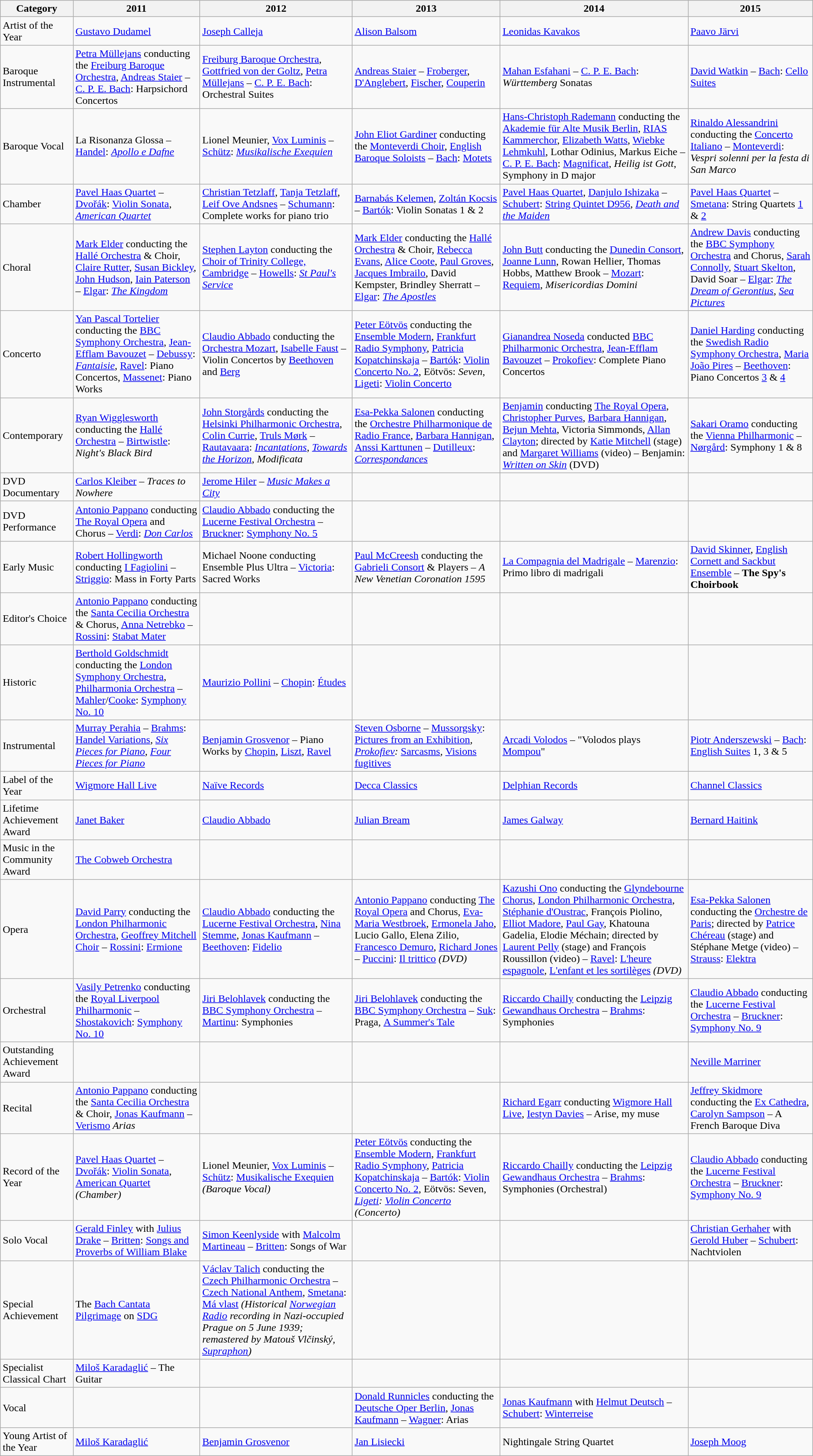<table class="wikitable sortable">
<tr>
<th>Category</th>
<th>2011</th>
<th>2012</th>
<th>2013</th>
<th>2014</th>
<th>2015</th>
</tr>
<tr>
<td>Artist of the Year</td>
<td><a href='#'>Gustavo Dudamel</a></td>
<td><a href='#'>Joseph Calleja</a></td>
<td><a href='#'>Alison Balsom</a></td>
<td><a href='#'>Leonidas Kavakos</a></td>
<td><a href='#'>Paavo Järvi</a></td>
</tr>
<tr>
<td>Baroque Instrumental</td>
<td><a href='#'>Petra Müllejans</a> conducting the <a href='#'>Freiburg Baroque Orchestra</a>, <a href='#'>Andreas Staier</a> – <a href='#'>C. P. E. Bach</a>: Harpsichord Concertos</td>
<td><a href='#'>Freiburg Baroque Orchestra</a>, <a href='#'>Gottfried von der Goltz</a>, <a href='#'>Petra Müllejans</a> – <a href='#'>C. P. E. Bach</a>: Orchestral Suites</td>
<td><a href='#'>Andreas Staier</a> – <a href='#'>Froberger</a>, <a href='#'>D'Anglebert</a>, <a href='#'>Fischer</a>, <a href='#'>Couperin</a></td>
<td><a href='#'>Mahan Esfahani</a> – <a href='#'>C. P. E. Bach</a>: <em>Württemberg</em> Sonatas</td>
<td><a href='#'>David Watkin</a> – <a href='#'>Bach</a>: <a href='#'>Cello Suites</a></td>
</tr>
<tr>
<td>Baroque Vocal</td>
<td>La Risonanza Glossa – <a href='#'>Handel</a>: <em><a href='#'>Apollo e Dafne</a></em></td>
<td>Lionel Meunier, <a href='#'>Vox Luminis</a> – <a href='#'>Schütz</a>: <em><a href='#'>Musikalische Exequien</a></em></td>
<td><a href='#'>John Eliot Gardiner</a> conducting the <a href='#'>Monteverdi Choir</a>, <a href='#'>English Baroque Soloists</a> – <a href='#'>Bach</a>: <a href='#'>Motets</a></td>
<td><a href='#'>Hans-Christoph Rademann</a> conducting the <a href='#'>Akademie für Alte Musik Berlin</a>, <a href='#'>RIAS Kammerchor</a>, <a href='#'>Elizabeth Watts</a>, <a href='#'>Wiebke Lehmkuhl</a>, Lothar Odinius, Markus Eiche – <a href='#'>C. P. E. Bach</a>: <a href='#'>Magnificat</a>, <em>Heilig ist Gott</em>, Symphony in D major</td>
<td><a href='#'>Rinaldo Alessandrini</a> conducting the <a href='#'>Concerto Italiano</a> – <a href='#'>Monteverdi</a>: <em>Vespri solenni per la festa di San Marco</em></td>
</tr>
<tr>
<td>Chamber</td>
<td><a href='#'>Pavel Haas Quartet</a> – <a href='#'>Dvořák</a>: <a href='#'>Violin Sonata</a>, <em><a href='#'>American Quartet</a></em></td>
<td><a href='#'>Christian Tetzlaff</a>, <a href='#'>Tanja Tetzlaff</a>, <a href='#'>Leif Ove Andsnes</a> – <a href='#'>Schumann</a>: Complete works for piano trio</td>
<td><a href='#'>Barnabás Kelemen</a>, <a href='#'>Zoltán Kocsis</a> – <a href='#'>Bartók</a>: Violin Sonatas 1 & 2</td>
<td><a href='#'>Pavel Haas Quartet</a>, <a href='#'>Danjulo Ishizaka</a> – <a href='#'>Schubert</a>: <a href='#'>String Quintet D956</a>, <em><a href='#'>Death and the Maiden</a></em></td>
<td><a href='#'>Pavel Haas Quartet</a> – <a href='#'>Smetana</a>: String Quartets  <a href='#'>1</a> & <a href='#'>2</a></td>
</tr>
<tr>
<td>Choral</td>
<td><a href='#'>Mark Elder</a> conducting the <a href='#'>Hallé Orchestra</a> & Choir, <a href='#'>Claire Rutter</a>, <a href='#'>Susan Bickley</a>, <a href='#'>John Hudson</a>, <a href='#'>Iain Paterson</a> – <a href='#'>Elgar</a>: <em><a href='#'>The Kingdom</a></em></td>
<td><a href='#'>Stephen Layton</a> conducting the <a href='#'>Choir of Trinity College, Cambridge</a> – <a href='#'>Howells</a>: <em><a href='#'>St Paul's Service</a></em></td>
<td><a href='#'>Mark Elder</a> conducting the <a href='#'>Hallé Orchestra</a> & Choir, <a href='#'>Rebecca Evans</a>, <a href='#'>Alice Coote</a>, <a href='#'>Paul Groves</a>, <a href='#'>Jacques Imbrailo</a>, David Kempster, Brindley Sherratt – <a href='#'>Elgar</a>: <em><a href='#'>The Apostles</a></em></td>
<td><a href='#'>John Butt</a> conducting the <a href='#'>Dunedin Consort</a>, <a href='#'>Joanne Lunn</a>, Rowan Hellier, Thomas Hobbs, Matthew Brook – <a href='#'>Mozart</a>: <a href='#'>Requiem</a>, <em>Misericordias Domini</em></td>
<td><a href='#'>Andrew Davis</a> conducting the <a href='#'>BBC Symphony Orchestra</a> and Chorus, <a href='#'>Sarah Connolly</a>, <a href='#'>Stuart Skelton</a>, David Soar – <a href='#'>Elgar</a>: <em><a href='#'>The Dream of Gerontius</a></em>, <em><a href='#'>Sea Pictures</a></em></td>
</tr>
<tr>
<td>Concerto</td>
<td><a href='#'>Yan Pascal Tortelier</a> conducting the <a href='#'>BBC Symphony Orchestra</a>, <a href='#'>Jean-Efflam Bavouzet</a> – <a href='#'>Debussy</a>: <em><a href='#'>Fantaisie</a></em>, <a href='#'>Ravel</a>: Piano Concertos, <a href='#'>Massenet</a>: Piano Works</td>
<td><a href='#'>Claudio Abbado</a> conducting the <a href='#'>Orchestra Mozart</a>, <a href='#'>Isabelle Faust</a> – Violin Concertos by <a href='#'>Beethoven</a> and <a href='#'>Berg</a></td>
<td><a href='#'>Peter Eötvös</a> conducting the <a href='#'>Ensemble Modern</a>, <a href='#'>Frankfurt Radio Symphony</a>, <a href='#'>Patricia Kopatchinskaja</a> – <a href='#'>Bartók</a>: <a href='#'>Violin Concerto No. 2</a>, Eötvös: <em>Seven</em>, <a href='#'>Ligeti</a>: <a href='#'>Violin Concerto</a></td>
<td><a href='#'>Gianandrea Noseda</a> conducted <a href='#'>BBC Philharmonic Orchestra</a>, <a href='#'>Jean-Efflam Bavouzet</a> – <a href='#'>Prokofiev</a>: Complete Piano Concertos</td>
<td><a href='#'>Daniel Harding</a> conducting the <a href='#'>Swedish Radio Symphony Orchestra</a>, <a href='#'>Maria João Pires</a> – <a href='#'>Beethoven</a>: Piano Concertos  <a href='#'>3</a> & <a href='#'>4</a></td>
</tr>
<tr>
<td>Contemporary</td>
<td><a href='#'>Ryan Wigglesworth</a> conducting the <a href='#'>Hallé Orchestra</a> – <a href='#'>Birtwistle</a>: <em>Night's Black Bird</em></td>
<td><a href='#'>John Storgårds</a> conducting the <a href='#'>Helsinki Philharmonic Orchestra</a>, <a href='#'>Colin Currie</a>, <a href='#'>Truls Mørk</a> – <a href='#'>Rautavaara</a>: <em><a href='#'>Incantations</a></em>, <em><a href='#'>Towards the Horizon</a></em>, <em>Modificata</em></td>
<td><a href='#'>Esa-Pekka Salonen</a> conducting the <a href='#'>Orchestre Philharmonique de Radio France</a>, <a href='#'>Barbara Hannigan</a>, <a href='#'>Anssi Karttunen</a> – <a href='#'>Dutilleux</a>: <em><a href='#'>Correspondances</a></em></td>
<td><a href='#'>Benjamin</a> conducting <a href='#'>The Royal Opera</a>, <a href='#'>Christopher Purves</a>, <a href='#'>Barbara Hannigan</a>, <a href='#'>Bejun Mehta</a>, Victoria Simmonds, <a href='#'>Allan Clayton</a>; directed by <a href='#'>Katie Mitchell</a> (stage) and <a href='#'>Margaret Williams</a> (video) – Benjamin: <em><a href='#'>Written on Skin</a></em> (DVD)</td>
<td><a href='#'>Sakari Oramo</a> conducting the <a href='#'>Vienna Philharmonic</a> – <a href='#'>Nørgård</a>: Symphony  1 & 8</td>
</tr>
<tr>
<td>DVD Documentary</td>
<td><a href='#'>Carlos Kleiber</a> – <em>Traces to Nowhere</em></td>
<td><a href='#'>Jerome Hiler</a> – <em><a href='#'>Music Makes a City</a></em></td>
<td></td>
<td></td>
<td></td>
</tr>
<tr>
<td>DVD Performance</td>
<td><a href='#'>Antonio Pappano</a> conducting <a href='#'>The Royal Opera</a> and Chorus – <a href='#'>Verdi</a>: <em><a href='#'>Don Carlos</a></em></td>
<td><a href='#'>Claudio Abbado</a> conducting the <a href='#'>Lucerne Festival Orchestra</a> – <a href='#'>Bruckner</a>: <a href='#'>Symphony No. 5</a></td>
<td></td>
<td></td>
<td></td>
</tr>
<tr>
<td>Early Music</td>
<td><a href='#'>Robert Hollingworth</a> conducting <a href='#'>I Fagiolini</a> – <a href='#'>Striggio</a>: Mass in Forty Parts</td>
<td>Michael Noone conducting Ensemble Plus Ultra – <a href='#'>Victoria</a>: Sacred Works</td>
<td><a href='#'>Paul McCreesh</a> conducting the <a href='#'>Gabrieli Consort</a> & Players – <em>A New Venetian Coronation 1595</em></td>
<td><a href='#'>La Compagnia del Madrigale</a> – <a href='#'>Marenzio</a>: Primo libro di madrigali</td>
<td><a href='#'>David Skinner</a>, <a href='#'>English Cornett and Sackbut Ensemble</a> – <strong>The Spy's Choirbook<em></td>
</tr>
<tr>
<td>Editor's Choice</td>
<td><a href='#'>Antonio Pappano</a> conducting the <a href='#'>Santa Cecilia Orchestra</a> & Chorus, <a href='#'>Anna Netrebko</a> – <a href='#'>Rossini</a>: <a href='#'>Stabat Mater</a></td>
<td></td>
<td></td>
<td></td>
<td></td>
</tr>
<tr>
<td>Historic</td>
<td><a href='#'>Berthold Goldschmidt</a> conducting the <a href='#'>London Symphony Orchestra</a>, <a href='#'>Philharmonia Orchestra</a> – <a href='#'>Mahler</a>/<a href='#'>Cooke</a>: <a href='#'>Symphony No. 10</a></td>
<td><a href='#'>Maurizio Pollini</a> – <a href='#'>Chopin</a>: <a href='#'>Études</a></td>
<td></td>
<td></td>
<td></td>
</tr>
<tr>
<td>Instrumental</td>
<td><a href='#'>Murray Perahia</a> – <a href='#'>Brahms</a>: </em><a href='#'>Handel Variations</a><em>, <a href='#'>Six Pieces for Piano</a>, <a href='#'>Four Pieces for Piano</a></td>
<td><a href='#'>Benjamin Grosvenor</a> – Piano Works by <a href='#'>Chopin</a>, <a href='#'>Liszt</a>, <a href='#'>Ravel</a></td>
<td><a href='#'>Steven Osborne</a> – <a href='#'>Mussorgsky</a>: </em><a href='#'>Pictures from an Exhibition</a><em>, <a href='#'>Prokofiev</a>: </em><a href='#'>Sarcasms</a><em>, </em><a href='#'>Visions fugitives</a><em></td>
<td><a href='#'>Arcadi Volodos</a> – "Volodos plays <a href='#'>Mompou</a>"</td>
<td><a href='#'>Piotr Anderszewski</a> – <a href='#'>Bach</a>: <a href='#'>English Suites</a>  1, 3 & 5</td>
</tr>
<tr>
<td>Label of the Year</td>
<td><a href='#'>Wigmore Hall Live</a></td>
<td><a href='#'>Naïve Records</a></td>
<td><a href='#'>Decca Classics</a></td>
<td><a href='#'>Delphian Records</a></td>
<td><a href='#'>Channel Classics</a></td>
</tr>
<tr>
<td>Lifetime Achievement Award</td>
<td><a href='#'>Janet Baker</a></td>
<td><a href='#'>Claudio Abbado</a></td>
<td><a href='#'>Julian Bream</a></td>
<td><a href='#'>James Galway</a></td>
<td><a href='#'>Bernard Haitink</a></td>
</tr>
<tr>
<td>Music in the Community Award</td>
<td><a href='#'>The Cobweb Orchestra</a></td>
<td></td>
<td></td>
<td></td>
<td></td>
</tr>
<tr>
<td>Opera</td>
<td><a href='#'>David Parry</a> conducting the <a href='#'>London Philharmonic Orchestra</a>, <a href='#'>Geoffrey Mitchell Choir</a> – <a href='#'>Rossini</a>: </em><a href='#'>Ermione</a><em></td>
<td><a href='#'>Claudio Abbado</a> conducting the <a href='#'>Lucerne Festival Orchestra</a>, <a href='#'>Nina Stemme</a>, <a href='#'>Jonas Kaufmann</a> – <a href='#'>Beethoven</a>: </em><a href='#'>Fidelio</a><em></td>
<td><a href='#'>Antonio Pappano</a> conducting <a href='#'>The Royal Opera</a> and Chorus, <a href='#'>Eva-Maria Westbroek</a>, <a href='#'>Ermonela Jaho</a>, Lucio Gallo, Elena Zilio, <a href='#'>Francesco Demuro</a>, <a href='#'>Richard Jones</a> – <a href='#'>Puccini</a>: </em><a href='#'>Il trittico</a><em> (DVD)</td>
<td><a href='#'>Kazushi Ono</a> conducting the <a href='#'>Glyndebourne Chorus</a>, <a href='#'>London Philharmonic Orchestra</a>, <a href='#'>Stéphanie d'Oustrac</a>, François Piolino, <a href='#'>Elliot Madore</a>, <a href='#'>Paul Gay</a>, Khatouna Gadelia, Elodie Méchain; directed by <a href='#'>Laurent Pelly</a> (stage) and François Roussillon (video) – <a href='#'>Ravel</a>: </em><a href='#'>L'heure espagnole</a><em>, </em><a href='#'>L'enfant et les sortilèges</a><em> (DVD)</td>
<td><a href='#'>Esa-Pekka Salonen</a> conducting the <a href='#'>Orchestre de Paris</a>; directed by <a href='#'>Patrice Chéreau</a> (stage) and Stéphane Metge (video) – <a href='#'>Strauss</a>: </em><a href='#'>Elektra</a><em></td>
</tr>
<tr>
<td>Orchestral</td>
<td><a href='#'>Vasily Petrenko</a> conducting the <a href='#'>Royal Liverpool Philharmonic</a> – <a href='#'>Shostakovich</a>: <a href='#'>Symphony No. 10</a></td>
<td><a href='#'>Jiri Belohlavek</a> conducting the <a href='#'>BBC Symphony Orchestra</a> – <a href='#'>Martinu</a>: Symphonies</td>
<td><a href='#'>Jiri Belohlavek</a> conducting the <a href='#'>BBC Symphony Orchestra</a> – <a href='#'>Suk</a>: </em>Praga<em>, </em><a href='#'>A Summer's Tale</a><em></td>
<td><a href='#'>Riccardo Chailly</a> conducting the <a href='#'>Leipzig Gewandhaus Orchestra</a> – <a href='#'>Brahms</a>: Symphonies</td>
<td><a href='#'>Claudio Abbado</a> conducting the <a href='#'>Lucerne Festival Orchestra</a> – <a href='#'>Bruckner</a>: <a href='#'>Symphony No. 9</a></td>
</tr>
<tr>
<td>Outstanding Achievement Award</td>
<td></td>
<td></td>
<td></td>
<td></td>
<td><a href='#'>Neville Marriner</a></td>
</tr>
<tr>
<td>Recital</td>
<td><a href='#'>Antonio Pappano</a> conducting the <a href='#'>Santa Cecilia Orchestra</a> & Choir, <a href='#'>Jonas Kaufmann</a> – </em><a href='#'>Verismo</a><em> Arias</td>
<td></td>
<td></td>
<td><a href='#'>Richard Egarr</a> conducting <a href='#'>Wigmore Hall Live</a>, <a href='#'>Iestyn Davies</a> – </em>Arise, my muse<em></td>
<td><a href='#'>Jeffrey Skidmore</a> conducting the <a href='#'>Ex Cathedra</a>, <a href='#'>Carolyn Sampson</a> – </em>A French Baroque Diva<em></td>
</tr>
<tr>
<td>Record of the Year</td>
<td><a href='#'>Pavel Haas Quartet</a> – <a href='#'>Dvořák</a>: <a href='#'>Violin Sonata</a>, </em><a href='#'>American Quartet</a><em> (Chamber)</td>
<td>Lionel Meunier, <a href='#'>Vox Luminis</a> – <a href='#'>Schütz</a>: </em><a href='#'>Musikalische Exequien</a><em> (Baroque Vocal)</td>
<td><a href='#'>Peter Eötvös</a> conducting the <a href='#'>Ensemble Modern</a>, <a href='#'>Frankfurt Radio Symphony</a>, <a href='#'>Patricia Kopatchinskaja</a> – <a href='#'>Bartók</a>: <a href='#'>Violin Concerto No. 2</a>, Eötvös: </em>Seven<em>, <a href='#'>Ligeti</a>: <a href='#'>Violin Concerto</a> (Concerto)</td>
<td><a href='#'>Riccardo Chailly</a> conducting the <a href='#'>Leipzig Gewandhaus Orchestra</a> – <a href='#'>Brahms</a>: Symphonies (Orchestral)</td>
<td><a href='#'>Claudio Abbado</a> conducting the <a href='#'>Lucerne Festival Orchestra</a> – <a href='#'>Bruckner</a>: <a href='#'>Symphony No. 9</a></td>
</tr>
<tr>
<td>Solo Vocal</td>
<td><a href='#'>Gerald Finley</a> with <a href='#'>Julius Drake</a> – <a href='#'>Britten</a>: </em><a href='#'>Songs and Proverbs of William Blake</a><em></td>
<td><a href='#'>Simon Keenlyside</a> with <a href='#'>Malcolm Martineau</a> – <a href='#'>Britten</a>: Songs of War</td>
<td></td>
<td></td>
<td><a href='#'>Christian Gerhaher</a> with <a href='#'>Gerold Huber</a> – <a href='#'>Schubert</a>: </em>Nachtviolen<em></td>
</tr>
<tr>
<td>Special Achievement</td>
<td>The <a href='#'>Bach Cantata Pilgrimage</a> on <a href='#'>SDG</a></td>
<td><a href='#'>Václav Talich</a> conducting the <a href='#'>Czech Philharmonic Orchestra</a> – <a href='#'>Czech National Anthem</a>, <a href='#'>Smetana</a>: </em><a href='#'>Má vlast</a><em> (Historical <a href='#'>Norwegian Radio</a> recording in Nazi-occupied Prague on 5 June 1939; remastered by Matouš Vlčinský, <a href='#'>Supraphon</a>)</td>
<td></td>
<td></td>
<td></td>
</tr>
<tr>
<td>Specialist Classical Chart</td>
<td><a href='#'>Miloš Karadaglić</a> – </em>The Guitar<em></td>
<td></td>
<td></td>
<td></td>
<td></td>
</tr>
<tr>
<td>Vocal</td>
<td></td>
<td></td>
<td><a href='#'>Donald Runnicles</a> conducting the <a href='#'>Deutsche Oper Berlin</a>, <a href='#'>Jonas Kaufmann</a> – <a href='#'>Wagner</a>: Arias</td>
<td><a href='#'>Jonas Kaufmann</a> with <a href='#'>Helmut Deutsch</a> – <a href='#'>Schubert</a>: </em><a href='#'>Winterreise</a><em></td>
<td></td>
</tr>
<tr>
<td>Young Artist of the Year</td>
<td><a href='#'>Miloš Karadaglić</a></td>
<td><a href='#'>Benjamin Grosvenor</a></td>
<td><a href='#'>Jan Lisiecki</a></td>
<td>Nightingale String Quartet</td>
<td><a href='#'>Joseph Moog</a></td>
</tr>
</table>
